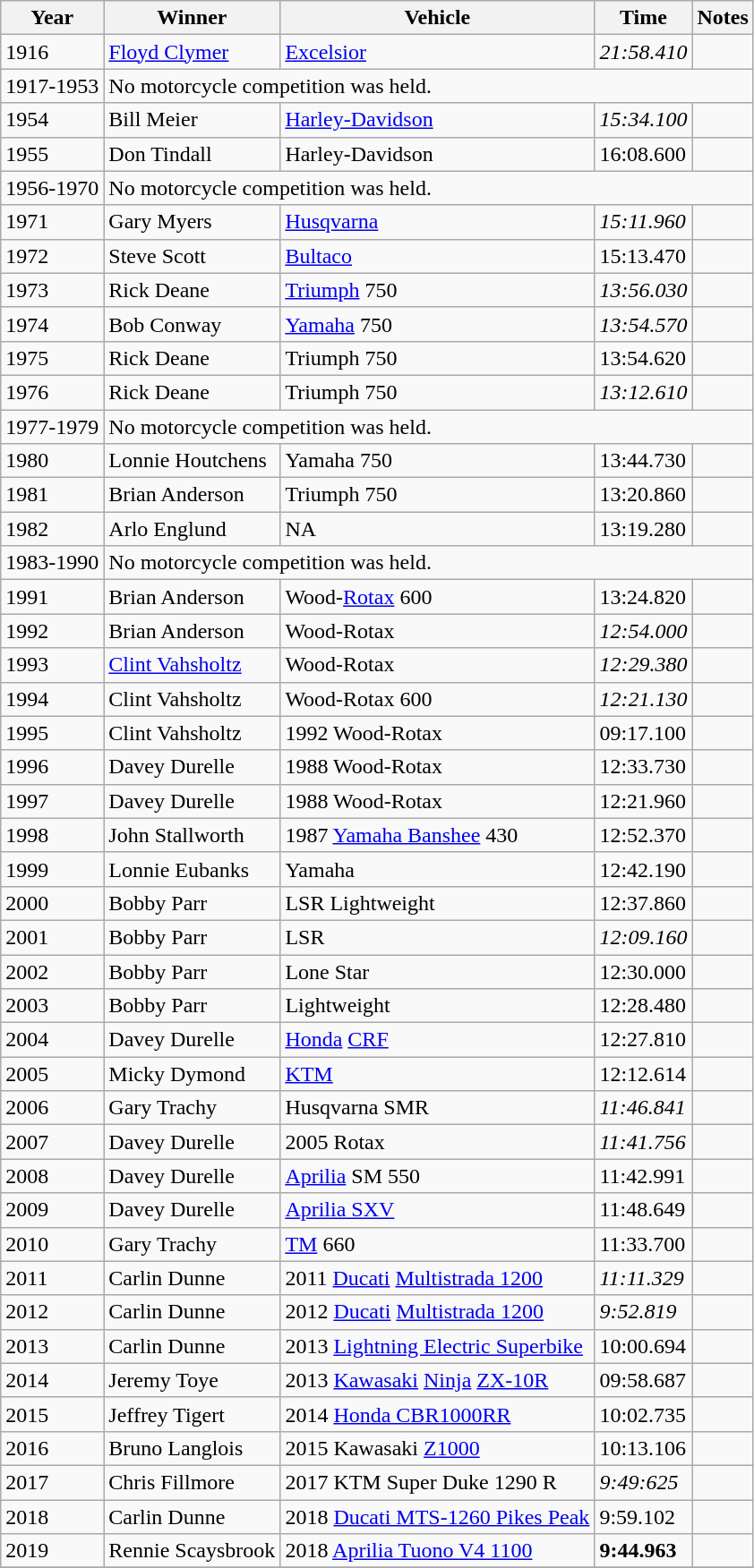<table class="wikitable sortable mw-collapsible mw-collapsed">
<tr>
<th>Year</th>
<th class="unsortable">Winner</th>
<th class="unsortable">Vehicle</th>
<th>Time</th>
<th class="unsortable">Notes</th>
</tr>
<tr>
<td>1916</td>
<td> <a href='#'>Floyd Clymer</a></td>
<td><a href='#'>Excelsior</a></td>
<td><em>21:58.410</em></td>
<td></td>
</tr>
<tr>
<td>1917-1953</td>
<td colspan="4">No motorcycle competition was held.</td>
</tr>
<tr>
<td>1954</td>
<td> Bill Meier</td>
<td><a href='#'>Harley-Davidson</a></td>
<td><em>15:34.100</em></td>
<td></td>
</tr>
<tr>
<td>1955</td>
<td> Don Tindall</td>
<td>Harley-Davidson</td>
<td>16:08.600</td>
<td></td>
</tr>
<tr>
<td>1956-1970</td>
<td colspan="4">No motorcycle competition was held.</td>
</tr>
<tr>
<td>1971</td>
<td> Gary Myers</td>
<td><a href='#'>Husqvarna</a></td>
<td><em>15:11.960</em></td>
<td></td>
</tr>
<tr>
<td>1972</td>
<td> Steve Scott</td>
<td><a href='#'>Bultaco</a></td>
<td>15:13.470</td>
<td></td>
</tr>
<tr>
<td>1973</td>
<td> Rick Deane</td>
<td><a href='#'>Triumph</a> 750</td>
<td><em>13:56.030</em></td>
<td></td>
</tr>
<tr>
<td>1974</td>
<td> Bob Conway</td>
<td><a href='#'>Yamaha</a> 750</td>
<td><em>13:54.570</em></td>
<td></td>
</tr>
<tr>
<td>1975</td>
<td> Rick Deane</td>
<td>Triumph 750</td>
<td>13:54.620</td>
<td></td>
</tr>
<tr>
<td>1976</td>
<td> Rick Deane</td>
<td>Triumph 750</td>
<td><em>13:12.610</em></td>
<td></td>
</tr>
<tr>
<td>1977-1979</td>
<td colspan="4">No motorcycle competition was held.</td>
</tr>
<tr>
<td>1980</td>
<td> Lonnie Houtchens</td>
<td>Yamaha 750</td>
<td>13:44.730</td>
<td></td>
</tr>
<tr>
<td>1981</td>
<td> Brian Anderson</td>
<td>Triumph 750</td>
<td>13:20.860</td>
<td></td>
</tr>
<tr>
<td>1982</td>
<td> Arlo Englund</td>
<td>NA</td>
<td>13:19.280</td>
<td></td>
</tr>
<tr>
<td>1983-1990</td>
<td colspan="4">No motorcycle competition was held.</td>
</tr>
<tr>
<td>1991</td>
<td> Brian Anderson</td>
<td>Wood-<a href='#'>Rotax</a> 600</td>
<td>13:24.820</td>
<td></td>
</tr>
<tr>
<td>1992</td>
<td> Brian Anderson</td>
<td>Wood-Rotax</td>
<td><em>12:54.000</em></td>
<td></td>
</tr>
<tr>
<td>1993</td>
<td> <a href='#'>Clint Vahsholtz</a></td>
<td>Wood-Rotax</td>
<td><em>12:29.380</em></td>
<td></td>
</tr>
<tr>
<td>1994</td>
<td> Clint Vahsholtz</td>
<td>Wood-Rotax 600</td>
<td><em>12:21.130</em></td>
<td></td>
</tr>
<tr>
<td>1995</td>
<td> Clint Vahsholtz</td>
<td>1992 Wood-Rotax</td>
<td>09:17.100</td>
<td></td>
</tr>
<tr>
<td>1996</td>
<td> Davey Durelle</td>
<td>1988 Wood-Rotax</td>
<td>12:33.730</td>
<td></td>
</tr>
<tr>
<td>1997</td>
<td> Davey Durelle</td>
<td>1988 Wood-Rotax</td>
<td>12:21.960</td>
<td></td>
</tr>
<tr>
<td>1998</td>
<td> John Stallworth</td>
<td>1987 <a href='#'>Yamaha Banshee</a> 430</td>
<td>12:52.370</td>
<td></td>
</tr>
<tr>
<td>1999</td>
<td> Lonnie Eubanks</td>
<td>Yamaha</td>
<td>12:42.190</td>
<td></td>
</tr>
<tr>
<td>2000</td>
<td> Bobby Parr</td>
<td>LSR Lightweight</td>
<td>12:37.860</td>
<td></td>
</tr>
<tr>
<td>2001</td>
<td> Bobby Parr</td>
<td>LSR</td>
<td><em>12:09.160</em></td>
<td></td>
</tr>
<tr>
<td>2002</td>
<td> Bobby Parr</td>
<td>Lone Star</td>
<td>12:30.000</td>
<td></td>
</tr>
<tr>
<td>2003</td>
<td> Bobby Parr</td>
<td>Lightweight</td>
<td>12:28.480</td>
<td></td>
</tr>
<tr>
<td>2004</td>
<td> Davey Durelle</td>
<td><a href='#'>Honda</a> <a href='#'>CRF</a></td>
<td>12:27.810</td>
<td></td>
</tr>
<tr>
<td>2005</td>
<td> Micky Dymond</td>
<td><a href='#'>KTM</a></td>
<td>12:12.614</td>
<td></td>
</tr>
<tr>
<td>2006</td>
<td> Gary Trachy</td>
<td>Husqvarna SMR</td>
<td><em>11:46.841</em></td>
<td></td>
</tr>
<tr>
<td>2007</td>
<td> Davey Durelle</td>
<td>2005 Rotax</td>
<td><em>11:41.756</em></td>
<td></td>
</tr>
<tr>
<td>2008</td>
<td> Davey Durelle</td>
<td><a href='#'>Aprilia</a> SM 550</td>
<td>11:42.991</td>
<td></td>
</tr>
<tr>
<td>2009</td>
<td> Davey Durelle</td>
<td><a href='#'>Aprilia SXV</a></td>
<td>11:48.649</td>
<td></td>
</tr>
<tr>
<td>2010</td>
<td> Gary Trachy</td>
<td><a href='#'>TM</a> 660</td>
<td>11:33.700</td>
<td></td>
</tr>
<tr>
<td>2011</td>
<td> Carlin Dunne</td>
<td>2011 <a href='#'>Ducati</a> <a href='#'>Multistrada 1200</a></td>
<td><em>11:11.329</em></td>
<td></td>
</tr>
<tr>
<td>2012</td>
<td> Carlin Dunne</td>
<td>2012 <a href='#'>Ducati</a> <a href='#'>Multistrada 1200</a></td>
<td><em>9:52.819</em></td>
<td></td>
</tr>
<tr>
<td>2013</td>
<td> Carlin Dunne</td>
<td>2013 <a href='#'>Lightning Electric Superbike</a></td>
<td>10:00.694</td>
<td></td>
</tr>
<tr>
<td>2014</td>
<td> Jeremy Toye</td>
<td>2013 <a href='#'>Kawasaki</a> <a href='#'>Ninja</a> <a href='#'>ZX-10R</a></td>
<td>09:58.687</td>
<td></td>
</tr>
<tr>
<td>2015</td>
<td> Jeffrey Tigert</td>
<td>2014 <a href='#'>Honda CBR1000RR</a></td>
<td>10:02.735</td>
<td></td>
</tr>
<tr>
<td>2016</td>
<td> Bruno Langlois</td>
<td>2015 Kawasaki <a href='#'>Z1000</a></td>
<td>10:13.106</td>
<td></td>
</tr>
<tr>
<td>2017</td>
<td> Chris Fillmore</td>
<td>2017 KTM Super Duke 1290 R</td>
<td><em>9:49:625</em></td>
<td></td>
</tr>
<tr>
<td>2018</td>
<td> Carlin Dunne</td>
<td>2018 <a href='#'>Ducati MTS-1260 Pikes Peak</a></td>
<td>9:59.102</td>
<td></td>
</tr>
<tr>
<td>2019</td>
<td> Rennie Scaysbrook</td>
<td>2018 <a href='#'>Aprilia Tuono V4 1100</a></td>
<td><strong>9:44.963</strong></td>
<td></td>
</tr>
<tr>
</tr>
</table>
